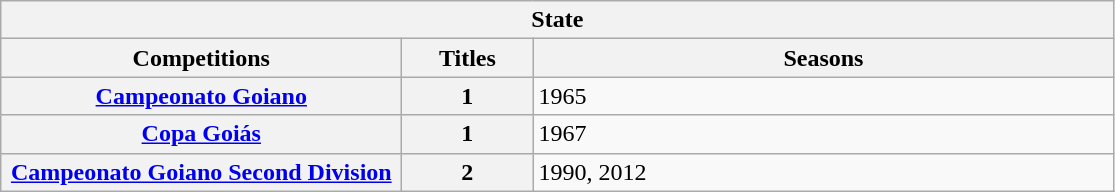<table class="wikitable">
<tr>
<th colspan="3">State</th>
</tr>
<tr>
<th style="width:260px">Competitions</th>
<th style="width:80px">Titles</th>
<th style="width:380px">Seasons</th>
</tr>
<tr>
<th style="text-align:center"><a href='#'>Campeonato Goiano</a></th>
<th style="text-align:center"><strong>1</strong></th>
<td align="left">1965</td>
</tr>
<tr>
<th style="text-align:center"><a href='#'>Copa Goiás</a></th>
<th style="text-align:center"><strong>1</strong></th>
<td align="left">1967</td>
</tr>
<tr>
<th style="text-align:center"><a href='#'>Campeonato Goiano Second Division</a></th>
<th style="text-align:center"><strong>2</strong></th>
<td align="left">1990, 2012</td>
</tr>
</table>
